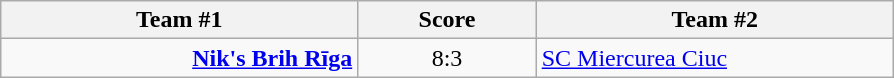<table class="wikitable" style="text-align: center;">
<tr>
<th width=22%>Team #1</th>
<th width=11%>Score</th>
<th width=22%>Team #2</th>
</tr>
<tr>
<td style="text-align: right;"><strong><a href='#'>Nik's Brih Rīga</a></strong> </td>
<td>8:3</td>
<td style="text-align: left;"> <a href='#'>SC Miercurea Ciuc</a></td>
</tr>
</table>
